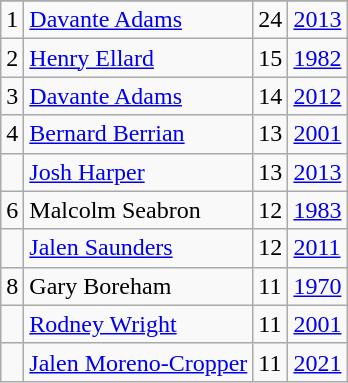<table class="wikitable">
<tr>
</tr>
<tr>
<td>1</td>
<td><a href='#'>Davante Adams</a></td>
<td>24</td>
<td><a href='#'>2013</a></td>
</tr>
<tr>
<td>2</td>
<td><a href='#'>Henry Ellard</a></td>
<td>15</td>
<td><a href='#'>1982</a></td>
</tr>
<tr>
<td>3</td>
<td><a href='#'>Davante Adams</a></td>
<td>14</td>
<td><a href='#'>2012</a></td>
</tr>
<tr>
<td>4</td>
<td><a href='#'>Bernard Berrian</a></td>
<td>13</td>
<td><a href='#'>2001</a></td>
</tr>
<tr>
<td></td>
<td><a href='#'>Josh Harper</a></td>
<td>13</td>
<td><a href='#'>2013</a></td>
</tr>
<tr>
<td>6</td>
<td>Malcolm Seabron</td>
<td>12</td>
<td><a href='#'>1983</a></td>
</tr>
<tr>
<td></td>
<td><a href='#'>Jalen Saunders</a></td>
<td>12</td>
<td><a href='#'>2011</a></td>
</tr>
<tr>
<td>8</td>
<td>Gary Boreham</td>
<td>11</td>
<td><a href='#'>1970</a></td>
</tr>
<tr>
<td></td>
<td><a href='#'>Rodney Wright</a></td>
<td>11</td>
<td><a href='#'>2001</a></td>
</tr>
<tr>
<td></td>
<td><a href='#'>Jalen Moreno-Cropper</a></td>
<td>11</td>
<td><a href='#'>2021</a></td>
</tr>
</table>
